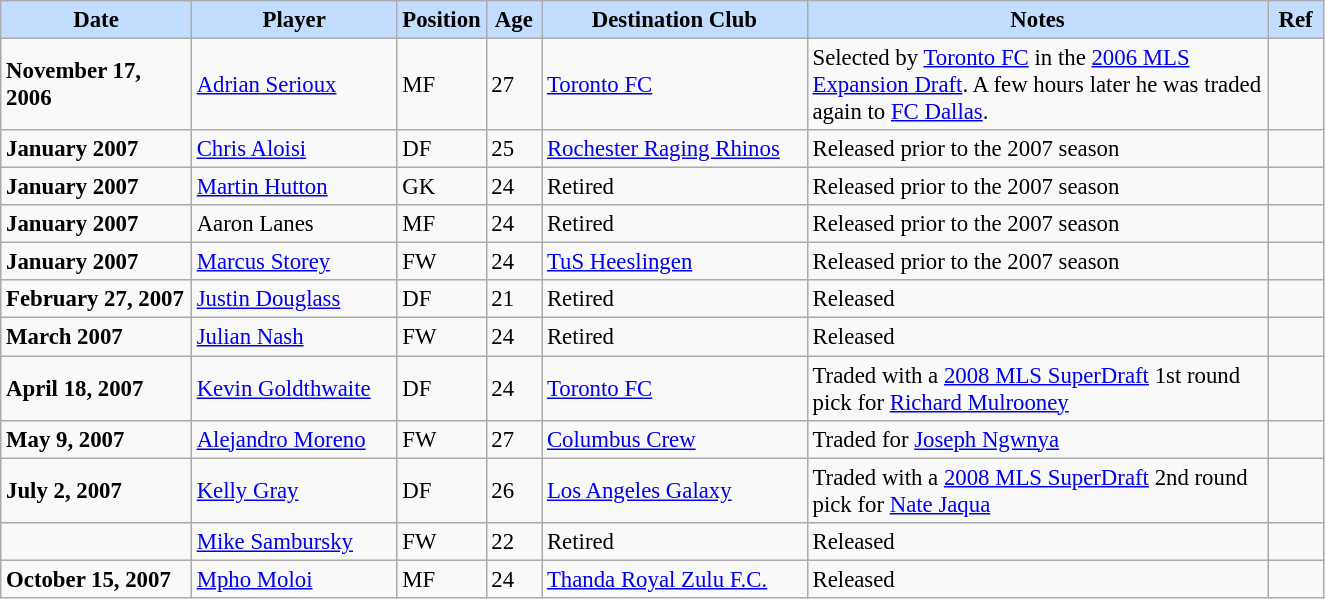<table class="wikitable" style="text-align:left; font-size:95%;">
<tr>
<th style="background:#c2ddff; width:120px;">Date</th>
<th style="background:#c2ddff; width:130px;">Player</th>
<th style="background:#c2ddff; width:50px;">Position</th>
<th style="background:#c2ddff; width:30px;">Age</th>
<th style="background:#c2ddff; width:170px;">Destination Club</th>
<th style="background:#c2ddff; width:300px;">Notes</th>
<th style="background:#c2ddff; width:30px;">Ref</th>
</tr>
<tr>
<td><strong>November 17, 2006</strong></td>
<td> <a href='#'>Adrian Serioux</a></td>
<td>MF</td>
<td>27</td>
<td> <a href='#'>Toronto FC</a></td>
<td>Selected by <a href='#'>Toronto FC</a> in the <a href='#'>2006 MLS Expansion Draft</a>.  A few hours later he was traded again to <a href='#'>FC Dallas</a>.</td>
<td></td>
</tr>
<tr>
<td><strong>January 2007</strong></td>
<td> <a href='#'>Chris Aloisi</a></td>
<td>DF</td>
<td>25</td>
<td> <a href='#'>Rochester Raging Rhinos</a></td>
<td>Released prior to the 2007 season</td>
<td></td>
</tr>
<tr>
<td><strong>January 2007</strong></td>
<td> <a href='#'>Martin Hutton</a></td>
<td>GK</td>
<td>24</td>
<td>Retired</td>
<td>Released prior to the 2007 season</td>
<td></td>
</tr>
<tr>
<td><strong>January 2007</strong></td>
<td> Aaron Lanes</td>
<td>MF</td>
<td>24</td>
<td>Retired</td>
<td>Released prior to the 2007 season</td>
<td></td>
</tr>
<tr>
<td><strong>January 2007</strong></td>
<td> <a href='#'>Marcus Storey</a></td>
<td>FW</td>
<td>24</td>
<td> <a href='#'>TuS Heeslingen</a></td>
<td>Released prior to the 2007 season</td>
<td></td>
</tr>
<tr>
<td><strong>February 27, 2007</strong></td>
<td> <a href='#'>Justin Douglass</a></td>
<td>DF</td>
<td>21</td>
<td>Retired</td>
<td>Released</td>
<td></td>
</tr>
<tr>
<td><strong>March 2007</strong></td>
<td> <a href='#'>Julian Nash</a></td>
<td>FW</td>
<td>24</td>
<td>Retired</td>
<td>Released</td>
<td></td>
</tr>
<tr>
<td><strong>April 18, 2007</strong></td>
<td> <a href='#'>Kevin Goldthwaite</a></td>
<td>DF</td>
<td>24</td>
<td> <a href='#'>Toronto FC</a></td>
<td>Traded with a <a href='#'>2008 MLS SuperDraft</a> 1st round pick for <a href='#'>Richard Mulrooney</a></td>
<td></td>
</tr>
<tr>
<td><strong>May 9, 2007</strong></td>
<td> <a href='#'>Alejandro Moreno</a></td>
<td>FW</td>
<td>27</td>
<td> <a href='#'>Columbus Crew</a></td>
<td>Traded for <a href='#'>Joseph Ngwnya</a></td>
<td></td>
</tr>
<tr>
<td><strong>July 2, 2007</strong></td>
<td> <a href='#'>Kelly Gray</a></td>
<td>DF</td>
<td>26</td>
<td> <a href='#'>Los Angeles Galaxy</a></td>
<td>Traded with a <a href='#'>2008 MLS SuperDraft</a> 2nd round pick for <a href='#'>Nate Jaqua</a></td>
<td></td>
</tr>
<tr>
<td></td>
<td> <a href='#'>Mike Sambursky</a></td>
<td>FW</td>
<td>22</td>
<td>Retired</td>
<td>Released</td>
<td></td>
</tr>
<tr>
<td><strong>October 15, 2007</strong></td>
<td> <a href='#'>Mpho Moloi</a></td>
<td>MF</td>
<td>24</td>
<td> <a href='#'>Thanda Royal Zulu F.C.</a></td>
<td>Released</td>
<td></td>
</tr>
</table>
